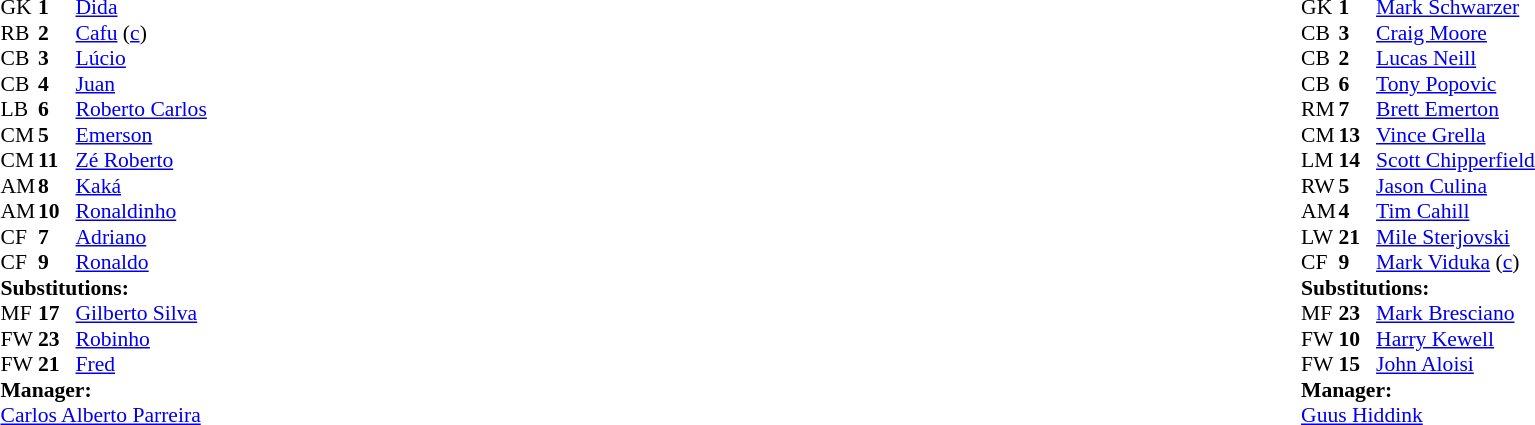<table width="100%">
<tr>
<td valign="top" width="40%"><br><table style="font-size: 90%" cellspacing="0" cellpadding="0">
<tr>
<th width="25"></th>
<th width="25"></th>
</tr>
<tr>
<td>GK</td>
<td><strong>1</strong></td>
<td><a href='#'>Dida</a></td>
</tr>
<tr>
<td>RB</td>
<td><strong>2</strong></td>
<td><a href='#'>Cafu</a> (<a href='#'>c</a>)</td>
<td></td>
</tr>
<tr>
<td>CB</td>
<td><strong>3</strong></td>
<td><a href='#'>Lúcio</a></td>
</tr>
<tr>
<td>CB</td>
<td><strong>4</strong></td>
<td><a href='#'>Juan</a></td>
</tr>
<tr>
<td>LB</td>
<td><strong>6</strong></td>
<td><a href='#'>Roberto Carlos</a></td>
</tr>
<tr>
<td>CM</td>
<td><strong>5</strong></td>
<td><a href='#'>Emerson</a></td>
<td></td>
<td></td>
</tr>
<tr>
<td>CM</td>
<td><strong>11</strong></td>
<td><a href='#'>Zé Roberto</a></td>
</tr>
<tr>
<td>AM</td>
<td><strong>8</strong></td>
<td><a href='#'>Kaká</a></td>
</tr>
<tr>
<td>AM</td>
<td><strong>10</strong></td>
<td><a href='#'>Ronaldinho</a></td>
</tr>
<tr>
<td>CF</td>
<td><strong>7</strong></td>
<td><a href='#'>Adriano</a></td>
<td></td>
<td></td>
</tr>
<tr>
<td>CF</td>
<td><strong>9</strong></td>
<td><a href='#'>Ronaldo</a></td>
<td></td>
<td></td>
</tr>
<tr>
<td colspan=3><strong>Substitutions:</strong></td>
</tr>
<tr>
<td>MF</td>
<td><strong>17</strong></td>
<td><a href='#'>Gilberto Silva</a></td>
<td></td>
<td></td>
</tr>
<tr>
<td>FW</td>
<td><strong>23</strong></td>
<td><a href='#'>Robinho</a></td>
<td></td>
<td></td>
</tr>
<tr>
<td>FW</td>
<td><strong>21</strong></td>
<td><a href='#'>Fred</a></td>
<td></td>
<td></td>
</tr>
<tr>
<td colspan=3><strong>Manager:</strong></td>
</tr>
<tr>
<td colspan="4"><a href='#'>Carlos Alberto Parreira</a></td>
</tr>
</table>
</td>
<td valign="top"></td>
<td valign="top" width="50%"><br><table style="font-size: 90%" cellspacing="0" cellpadding="0" align=center>
<tr>
<th width="25"></th>
<th width="25"></th>
</tr>
<tr>
<td>GK</td>
<td><strong>1</strong></td>
<td><a href='#'>Mark Schwarzer</a></td>
</tr>
<tr>
<td>CB</td>
<td><strong>3</strong></td>
<td><a href='#'>Craig Moore</a></td>
<td></td>
<td></td>
</tr>
<tr>
<td>CB</td>
<td><strong>2</strong></td>
<td><a href='#'>Lucas Neill</a></td>
</tr>
<tr>
<td>CB</td>
<td><strong>6</strong></td>
<td><a href='#'>Tony Popovic</a></td>
<td></td>
<td></td>
</tr>
<tr>
<td>RM</td>
<td><strong>7</strong></td>
<td><a href='#'>Brett Emerton</a></td>
<td></td>
</tr>
<tr>
<td>CM</td>
<td><strong>13</strong></td>
<td><a href='#'>Vince Grella</a></td>
</tr>
<tr>
<td>LM</td>
<td><strong>14</strong></td>
<td><a href='#'>Scott Chipperfield</a></td>
</tr>
<tr>
<td>RW</td>
<td><strong>5</strong></td>
<td><a href='#'>Jason Culina</a></td>
<td></td>
</tr>
<tr>
<td>AM</td>
<td><strong>4</strong></td>
<td><a href='#'>Tim Cahill</a></td>
<td></td>
<td></td>
</tr>
<tr>
<td>LW</td>
<td><strong>21</strong></td>
<td><a href='#'>Mile Sterjovski</a></td>
</tr>
<tr>
<td>CF</td>
<td><strong>9</strong></td>
<td><a href='#'>Mark Viduka</a> (<a href='#'>c</a>)</td>
</tr>
<tr>
<td colspan=3><strong>Substitutions:</strong></td>
</tr>
<tr>
<td>MF</td>
<td><strong>23</strong></td>
<td><a href='#'>Mark Bresciano</a></td>
<td></td>
<td></td>
</tr>
<tr>
<td>FW</td>
<td><strong>10</strong></td>
<td><a href='#'>Harry Kewell</a></td>
<td></td>
<td></td>
</tr>
<tr>
<td>FW</td>
<td><strong>15</strong></td>
<td><a href='#'>John Aloisi</a></td>
<td></td>
<td></td>
</tr>
<tr>
<td colspan=3><strong>Manager:</strong></td>
</tr>
<tr>
<td colspan="4"> <a href='#'>Guus Hiddink</a></td>
</tr>
</table>
</td>
</tr>
</table>
